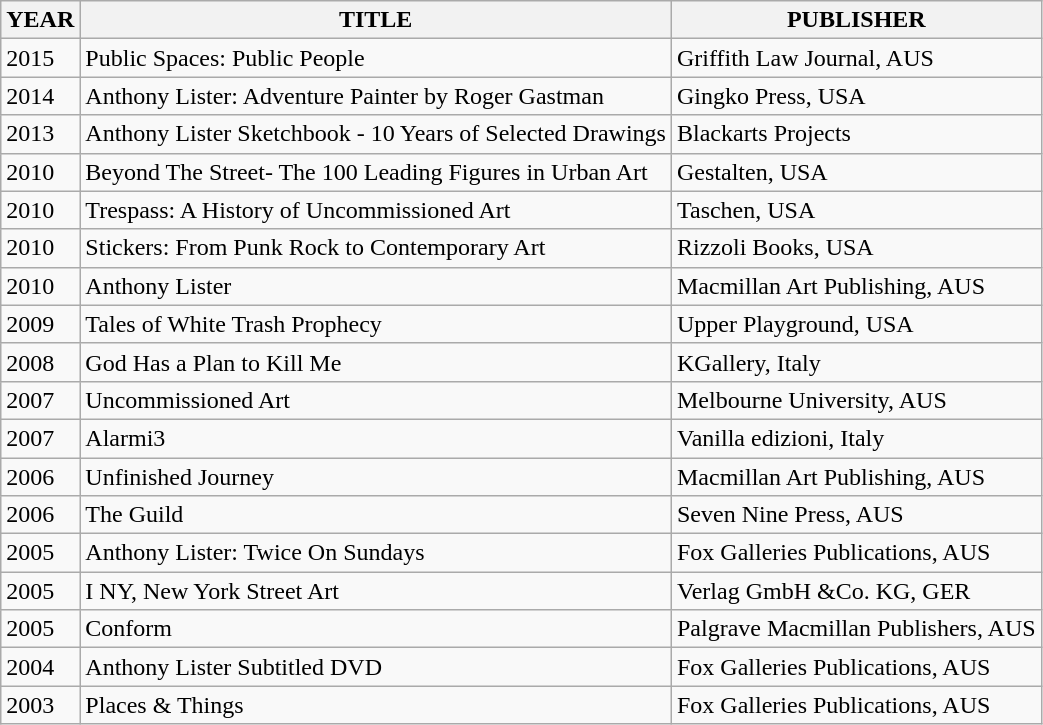<table class="wikitable">
<tr>
<th>YEAR</th>
<th>TITLE</th>
<th>PUBLISHER</th>
</tr>
<tr>
<td>2015</td>
<td>Public Spaces: Public People</td>
<td>Griffith Law Journal, AUS</td>
</tr>
<tr>
<td>2014</td>
<td>Anthony Lister: Adventure Painter by Roger Gastman</td>
<td>Gingko Press, USA</td>
</tr>
<tr>
<td>2013</td>
<td>Anthony Lister Sketchbook - 10 Years of Selected Drawings</td>
<td>Blackarts Projects</td>
</tr>
<tr>
<td>2010</td>
<td>Beyond The Street- The 100 Leading Figures in Urban Art</td>
<td>Gestalten, USA</td>
</tr>
<tr>
<td>2010</td>
<td>Trespass: A History of Uncommissioned Art</td>
<td>Taschen, USA</td>
</tr>
<tr>
<td>2010</td>
<td>Stickers: From Punk Rock to Contemporary Art</td>
<td>Rizzoli Books, USA</td>
</tr>
<tr>
<td>2010</td>
<td>Anthony Lister</td>
<td>Macmillan Art Publishing, AUS</td>
</tr>
<tr>
<td>2009</td>
<td>Tales of White Trash Prophecy</td>
<td>Upper Playground, USA</td>
</tr>
<tr>
<td>2008</td>
<td>God Has a Plan to Kill Me</td>
<td>KGallery, Italy</td>
</tr>
<tr>
<td>2007</td>
<td>Uncommissioned Art</td>
<td>Melbourne University, AUS</td>
</tr>
<tr>
<td>2007</td>
<td>Alarmi3</td>
<td>Vanilla edizioni, Italy</td>
</tr>
<tr>
<td>2006</td>
<td>Unfinished Journey</td>
<td>Macmillan Art Publishing, AUS</td>
</tr>
<tr>
<td>2006</td>
<td>The Guild</td>
<td>Seven Nine Press, AUS</td>
</tr>
<tr>
<td>2005</td>
<td>Anthony Lister: Twice On Sundays</td>
<td>Fox Galleries Publications, AUS</td>
</tr>
<tr>
<td>2005</td>
<td>I NY, New York Street Art</td>
<td>Verlag GmbH &Co. KG, GER</td>
</tr>
<tr>
<td>2005</td>
<td>Conform</td>
<td>Palgrave Macmillan Publishers, AUS</td>
</tr>
<tr>
<td>2004</td>
<td>Anthony Lister Subtitled DVD</td>
<td>Fox Galleries Publications, AUS</td>
</tr>
<tr>
<td>2003</td>
<td>Places & Things</td>
<td>Fox Galleries Publications, AUS</td>
</tr>
</table>
